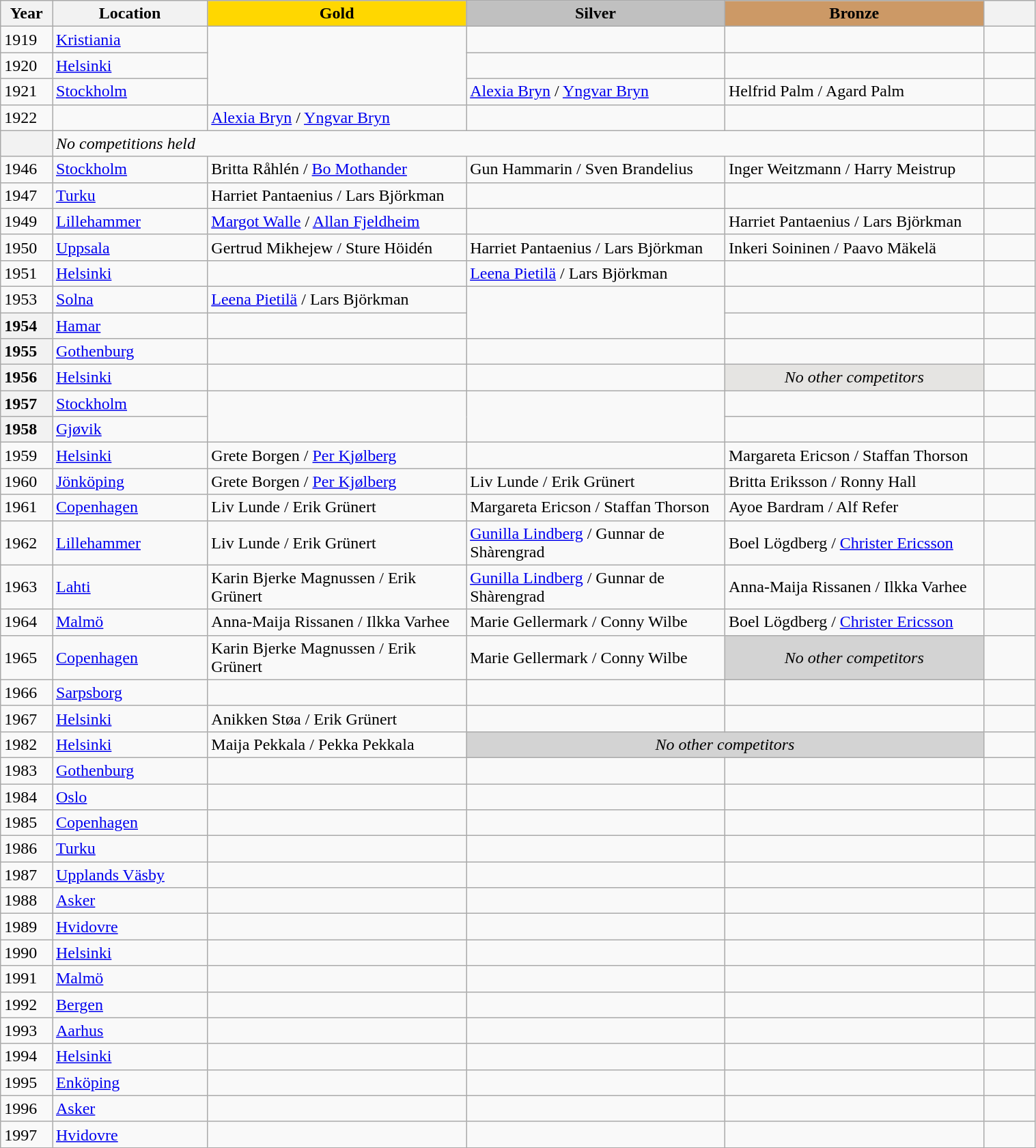<table class="wikitable unsortable" style="text-align:left; width:80%">
<tr>
<th scope="col" style="text-align:center; width:5%">Year</th>
<th scope="col" style="text-align:center; width:15%">Location</th>
<th scope="col" style="text-align:center; width:25%; background:gold">Gold</th>
<th scope="col" style="text-align:center; width:25%; background:silver">Silver</th>
<th scope="col" style="text-align:center; width:25%; background:#c96">Bronze</th>
<th scope="col" style="text-align:center; width:5%"></th>
</tr>
<tr>
<td>1919</td>
<td> <a href='#'>Kristiania</a></td>
<td rowspan="3"></td>
<td></td>
<td></td>
<td></td>
</tr>
<tr>
<td>1920</td>
<td> <a href='#'>Helsinki</a></td>
<td></td>
<td></td>
<td></td>
</tr>
<tr>
<td>1921</td>
<td> <a href='#'>Stockholm</a></td>
<td> <a href='#'>Alexia Bryn</a> / <a href='#'>Yngvar Bryn</a></td>
<td> Helfrid Palm / Agard Palm</td>
<td></td>
</tr>
<tr>
<td>1922</td>
<td></td>
<td> <a href='#'>Alexia Bryn</a> / <a href='#'>Yngvar Bryn</a></td>
<td></td>
<td></td>
<td></td>
</tr>
<tr>
<th></th>
<td colspan="4"><em>No competitions held</em></td>
<td></td>
</tr>
<tr>
<td>1946</td>
<td> <a href='#'>Stockholm</a></td>
<td> Britta Råhlén / <a href='#'>Bo Mothander</a></td>
<td> Gun Hammarin / Sven Brandelius</td>
<td> Inger Weitzmann / Harry Meistrup</td>
<td></td>
</tr>
<tr>
<td>1947</td>
<td> <a href='#'>Turku</a></td>
<td> Harriet Pantaenius / Lars Björkman</td>
<td></td>
<td></td>
<td></td>
</tr>
<tr>
<td>1949</td>
<td> <a href='#'>Lillehammer</a></td>
<td> <a href='#'>Margot Walle</a> / <a href='#'>Allan Fjeldheim</a></td>
<td></td>
<td> Harriet Pantaenius / Lars Björkman</td>
<td></td>
</tr>
<tr>
<td>1950</td>
<td> <a href='#'>Uppsala</a></td>
<td> Gertrud Mikhejew / Sture Höidén</td>
<td> Harriet Pantaenius / Lars Björkman</td>
<td> Inkeri Soininen / Paavo Mäkelä</td>
<td></td>
</tr>
<tr>
<td>1951</td>
<td> <a href='#'>Helsinki</a></td>
<td></td>
<td> <a href='#'>Leena Pietilä</a> / Lars Björkman</td>
<td></td>
<td></td>
</tr>
<tr>
<td>1953</td>
<td> <a href='#'>Solna</a></td>
<td> <a href='#'>Leena Pietilä</a> / Lars Björkman</td>
<td rowspan="2"></td>
<td></td>
<td></td>
</tr>
<tr>
<th scope="row" style="text-align:left">1954</th>
<td> <a href='#'>Hamar</a></td>
<td> </td>
<td></td>
<td></td>
</tr>
<tr>
<th scope="row" style="text-align:left">1955</th>
<td> <a href='#'>Gothenburg</a></td>
<td></td>
<td></td>
<td></td>
<td></td>
</tr>
<tr>
<th scope="row" style="text-align:left">1956</th>
<td> <a href='#'>Helsinki</a></td>
<td></td>
<td></td>
<td bgcolor="e5e4e2" align="center"><em>No other competitors</em></td>
<td></td>
</tr>
<tr>
<th scope="row" style="text-align:left">1957</th>
<td> <a href='#'>Stockholm</a></td>
<td rowspan="2"></td>
<td rowspan="2"></td>
<td></td>
<td></td>
</tr>
<tr>
<th scope="row" style="text-align:left">1958</th>
<td> <a href='#'>Gjøvik</a></td>
<td></td>
<td></td>
</tr>
<tr>
<td>1959</td>
<td> <a href='#'>Helsinki</a></td>
<td> Grete Borgen / <a href='#'>Per Kjølberg</a></td>
<td></td>
<td> Margareta Ericson / Staffan Thorson</td>
<td></td>
</tr>
<tr>
<td>1960</td>
<td> <a href='#'>Jönköping</a></td>
<td> Grete Borgen / <a href='#'>Per Kjølberg</a></td>
<td> Liv Lunde / Erik Grünert</td>
<td> Britta Eriksson / Ronny Hall</td>
<td></td>
</tr>
<tr>
<td>1961</td>
<td> <a href='#'>Copenhagen</a></td>
<td> Liv Lunde / Erik Grünert</td>
<td> Margareta Ericson / Staffan Thorson</td>
<td> Ayoe Bardram / Alf Refer</td>
<td></td>
</tr>
<tr>
<td>1962</td>
<td> <a href='#'>Lillehammer</a></td>
<td> Liv Lunde / Erik Grünert</td>
<td> <a href='#'>Gunilla Lindberg</a> / Gunnar de Shàrengrad</td>
<td> Boel Lögdberg / <a href='#'>Christer Ericsson</a></td>
<td></td>
</tr>
<tr>
<td>1963</td>
<td> <a href='#'>Lahti</a></td>
<td> Karin Bjerke Magnussen / Erik Grünert</td>
<td> <a href='#'>Gunilla Lindberg</a> / Gunnar de Shàrengrad</td>
<td> Anna-Maija Rissanen / Ilkka Varhee</td>
<td></td>
</tr>
<tr>
<td>1964</td>
<td> <a href='#'>Malmö</a></td>
<td> Anna-Maija Rissanen / Ilkka Varhee</td>
<td> Marie Gellermark / Conny Wilbe</td>
<td> Boel Lögdberg / <a href='#'>Christer Ericsson</a></td>
<td></td>
</tr>
<tr>
<td>1965</td>
<td> <a href='#'>Copenhagen</a></td>
<td> Karin Bjerke Magnussen / Erik Grünert</td>
<td> Marie Gellermark / Conny Wilbe</td>
<td align="center" bgcolor="lightgray"><em>No other competitors</em></td>
<td></td>
</tr>
<tr>
<td>1966</td>
<td> <a href='#'>Sarpsborg</a></td>
<td></td>
<td></td>
<td></td>
<td></td>
</tr>
<tr>
<td>1967</td>
<td> <a href='#'>Helsinki</a></td>
<td> Anikken Støa / Erik Grünert</td>
<td></td>
<td></td>
<td></td>
</tr>
<tr>
<td>1982</td>
<td> <a href='#'>Helsinki</a></td>
<td> Maija Pekkala / Pekka Pekkala</td>
<td colspan="2" align="center" bgcolor="lightgray"><em>No other competitors</em></td>
<td></td>
</tr>
<tr>
<td>1983</td>
<td> <a href='#'>Gothenburg</a></td>
<td></td>
<td></td>
<td></td>
<td></td>
</tr>
<tr>
<td>1984</td>
<td> <a href='#'>Oslo</a></td>
<td></td>
<td></td>
<td></td>
<td></td>
</tr>
<tr>
<td>1985</td>
<td> <a href='#'>Copenhagen</a></td>
<td></td>
<td></td>
<td></td>
<td></td>
</tr>
<tr>
<td>1986</td>
<td> <a href='#'>Turku</a></td>
<td></td>
<td></td>
<td></td>
<td></td>
</tr>
<tr>
<td>1987</td>
<td> <a href='#'>Upplands Väsby</a></td>
<td></td>
<td></td>
<td></td>
<td></td>
</tr>
<tr>
<td>1988</td>
<td> <a href='#'>Asker</a></td>
<td></td>
<td></td>
<td></td>
<td></td>
</tr>
<tr>
<td>1989</td>
<td> <a href='#'>Hvidovre</a></td>
<td></td>
<td></td>
<td></td>
<td></td>
</tr>
<tr>
<td>1990</td>
<td> <a href='#'>Helsinki</a></td>
<td></td>
<td></td>
<td></td>
<td></td>
</tr>
<tr>
<td>1991</td>
<td> <a href='#'>Malmö</a></td>
<td></td>
<td></td>
<td></td>
<td></td>
</tr>
<tr>
<td>1992</td>
<td> <a href='#'>Bergen</a></td>
<td></td>
<td></td>
<td></td>
<td></td>
</tr>
<tr>
<td>1993</td>
<td> <a href='#'>Aarhus</a></td>
<td></td>
<td></td>
<td></td>
<td></td>
</tr>
<tr>
<td>1994</td>
<td> <a href='#'>Helsinki</a></td>
<td></td>
<td></td>
<td></td>
<td></td>
</tr>
<tr>
<td>1995</td>
<td> <a href='#'>Enköping</a></td>
<td></td>
<td></td>
<td></td>
<td></td>
</tr>
<tr>
<td>1996</td>
<td> <a href='#'>Asker</a></td>
<td></td>
<td></td>
<td></td>
<td></td>
</tr>
<tr>
<td>1997</td>
<td> <a href='#'>Hvidovre</a></td>
<td></td>
<td></td>
<td></td>
<td></td>
</tr>
</table>
